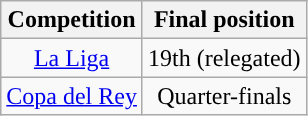<table class="wikitable" style="font-size:100%; text-align:center">
<tr>
<th>Competition</th>
<th>Final position</th>
</tr>
<tr style="background:">
<td><a href='#'>La Liga</a></td>
<td>19th (relegated)</td>
</tr>
<tr style="background:">
<td><a href='#'>Copa del Rey</a></td>
<td>Quarter-finals</td>
</tr>
</table>
